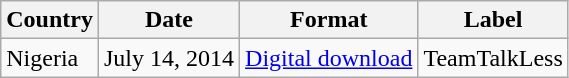<table class="wikitable sortable">
<tr>
<th>Country</th>
<th>Date</th>
<th>Format</th>
<th>Label</th>
</tr>
<tr>
<td>Nigeria</td>
<td>July 14, 2014</td>
<td><a href='#'>Digital download</a></td>
<td>TeamTalkLess</td>
</tr>
</table>
